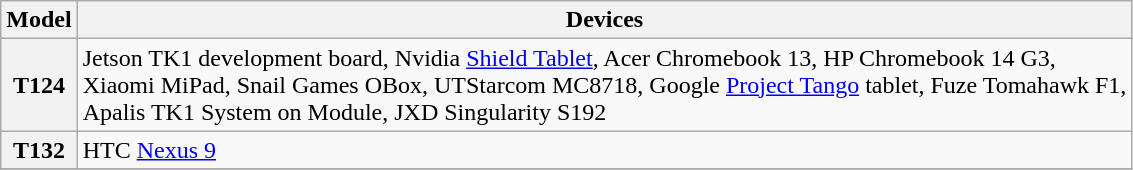<table class="wikitable">
<tr>
<th>Model</th>
<th>Devices</th>
</tr>
<tr>
<th>T124</th>
<td>Jetson TK1 development board, Nvidia <a href='#'>Shield Tablet</a>, Acer Chromebook 13, HP Chromebook 14 G3, <br>Xiaomi MiPad, Snail Games OBox, UTStarcom MC8718, Google <a href='#'>Project Tango</a> tablet, Fuze Tomahawk F1, <br>Apalis TK1 System on Module, JXD Singularity S192</td>
</tr>
<tr>
<th>T132</th>
<td>HTC <a href='#'>Nexus 9</a></td>
</tr>
<tr>
</tr>
</table>
